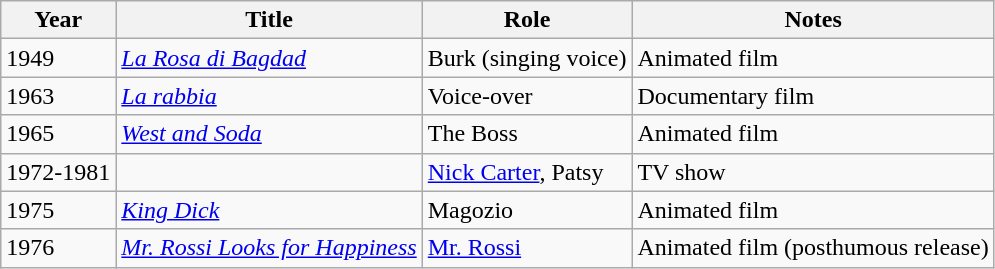<table class="wikitable plainrowheaders sortable">
<tr>
<th scope="col">Year</th>
<th scope="col">Title</th>
<th scope="col">Role</th>
<th scope="col">Notes</th>
</tr>
<tr>
<td>1949</td>
<td><em><a href='#'>La Rosa di Bagdad</a></em></td>
<td>Burk (singing voice)</td>
<td>Animated film</td>
</tr>
<tr>
<td>1963</td>
<td><em><a href='#'>La rabbia</a></em></td>
<td>Voice-over</td>
<td>Documentary film</td>
</tr>
<tr>
<td>1965</td>
<td><em><a href='#'>West and Soda</a></em></td>
<td>The Boss</td>
<td>Animated film</td>
</tr>
<tr>
<td>1972-1981</td>
<td><em></em></td>
<td><a href='#'>Nick Carter</a>, Patsy</td>
<td>TV show</td>
</tr>
<tr>
<td>1975</td>
<td><em><a href='#'>King Dick</a></em></td>
<td>Magozio</td>
<td>Animated film</td>
</tr>
<tr>
<td>1976</td>
<td><em><a href='#'>Mr. Rossi Looks for Happiness</a></em></td>
<td><a href='#'>Mr. Rossi</a></td>
<td>Animated film (posthumous release)</td>
</tr>
</table>
